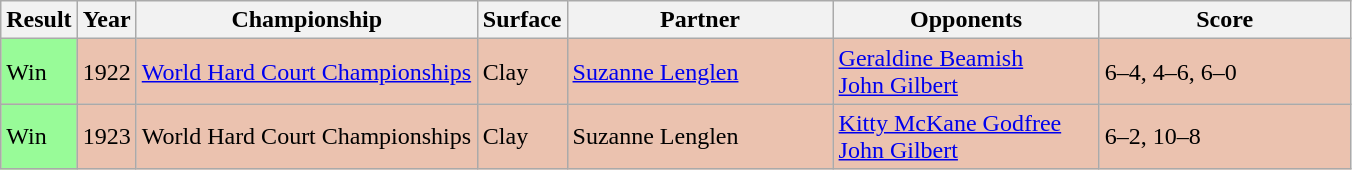<table class="sortable wikitable">
<tr>
<th style="width:40px">Result</th>
<th style="width:30px">Year</th>
<th style="width:220px">Championship</th>
<th style="width:50px">Surface</th>
<th style="width:170px">Partner</th>
<th style="width:170px">Opponents</th>
<th style="width:160px" class="unsortable">Score</th>
</tr>
<tr style="background:#ebc2af;">
<td style="background:#98fb98;">Win</td>
<td>1922</td>
<td><a href='#'>World Hard Court Championships</a></td>
<td>Clay</td>
<td> <a href='#'>Suzanne Lenglen</a></td>
<td> <a href='#'>Geraldine Beamish</a> <br>  <a href='#'>John Gilbert</a></td>
<td>6–4, 4–6, 6–0</td>
</tr>
<tr style="background:#ebc2af;">
<td style="background:#98fb98;">Win</td>
<td>1923</td>
<td>World Hard Court Championships</td>
<td>Clay</td>
<td> Suzanne Lenglen</td>
<td> <a href='#'>Kitty McKane Godfree</a> <br>  <a href='#'>John Gilbert</a></td>
<td>6–2, 10–8</td>
</tr>
</table>
